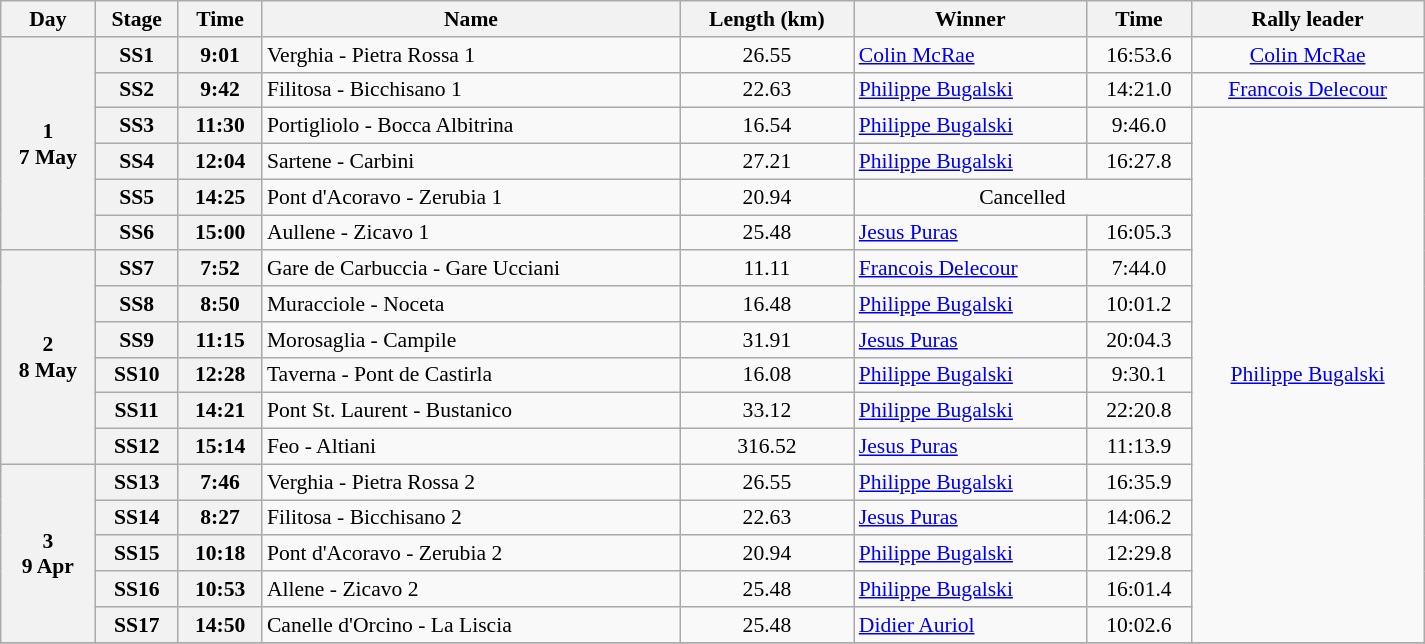<table class="wikitable" width=100% style="text-align: center; font-size: 90%; max-width: 950px;">
<tr>
<th>Day</th>
<th>Stage</th>
<th>Time</th>
<th>Name</th>
<th>Length (km)</th>
<th>Winner</th>
<th>Time</th>
<th>Rally leader</th>
</tr>
<tr>
<th rowspan=6>1<br>7 May</th>
<th>SS1</th>
<th>9:01</th>
<td align=left>Verghia - Pietra Rossa 1</td>
<td>26.55</td>
<td align=left> <a href='#'>Colin McRae</a></td>
<td>16:53.6</td>
<td> <a href='#'>Colin McRae</a></td>
</tr>
<tr>
<th>SS2</th>
<th>9:42</th>
<td align=left>Filitosa - Bicchisano 1</td>
<td>22.63</td>
<td align=left> <a href='#'>Philippe Bugalski</a></td>
<td>14:21.0</td>
<td> <a href='#'>Francois Delecour</a></td>
</tr>
<tr>
<th>SS3</th>
<th>11:30</th>
<td align=left>Portigliolo - Bocca Albitrina</td>
<td>16.54</td>
<td align=left> <a href='#'>Philippe Bugalski</a></td>
<td>9:46.0</td>
<td rowspan=15> <a href='#'>Philippe Bugalski</a></td>
</tr>
<tr>
<th>SS4</th>
<th>12:04</th>
<td align=left>Sartene - Carbini</td>
<td>27.21</td>
<td align=left> <a href='#'>Philippe Bugalski</a></td>
<td>16:27.8</td>
</tr>
<tr>
<th>SS5</th>
<th>14:25</th>
<td align=left>Pont d'Acoravo - Zerubia 1</td>
<td>20.94</td>
<td colspan=2>Cancelled</td>
</tr>
<tr>
<th>SS6</th>
<th>15:00</th>
<td align=left>Aullene - Zicavo 1</td>
<td>25.48</td>
<td align=left> <a href='#'>Jesus Puras</a></td>
<td>16:05.3</td>
</tr>
<tr>
<th rowspan=6>2<br>8 May</th>
<th>SS7</th>
<th>7:52</th>
<td align=left>Gare de Carbuccia - Gare Ucciani</td>
<td>11.11</td>
<td align=left> <a href='#'>Francois Delecour</a></td>
<td>7:44.0</td>
</tr>
<tr>
<th>SS8</th>
<th>8:50</th>
<td align=left>Muracciole - Noceta</td>
<td>16.48</td>
<td align=left> <a href='#'>Philippe Bugalski</a></td>
<td>10:01.2</td>
</tr>
<tr>
<th>SS9</th>
<th>11:15</th>
<td align=left>Morosaglia - Campile</td>
<td>31.91</td>
<td align=left> <a href='#'>Jesus Puras</a></td>
<td>20:04.3</td>
</tr>
<tr>
<th>SS10</th>
<th>12:28</th>
<td align=left>Taverna - Pont de Castirla</td>
<td>16.08</td>
<td align=left> <a href='#'>Philippe Bugalski</a></td>
<td>9:30.1</td>
</tr>
<tr>
<th>SS11</th>
<th>14:21</th>
<td align=left>Pont St. Laurent - Bustanico</td>
<td>33.12</td>
<td align=left> <a href='#'>Philippe Bugalski</a></td>
<td>22:20.8</td>
</tr>
<tr>
<th>SS12</th>
<th>15:14</th>
<td align=left>Feo - Altiani</td>
<td>316.52</td>
<td align=left> <a href='#'>Jesus Puras</a></td>
<td>11:13.9</td>
</tr>
<tr>
<th rowspan=5>3<br>9 Apr</th>
<th>SS13</th>
<th>7:46</th>
<td align=left>Verghia - Pietra Rossa 2</td>
<td>26.55</td>
<td align=left> <a href='#'>Philippe Bugalski</a></td>
<td>16:35.9</td>
</tr>
<tr>
<th>SS14</th>
<th>8:27</th>
<td align=left>Filitosa - Bicchisano 2</td>
<td>22.63</td>
<td align=left> <a href='#'>Jesus Puras</a></td>
<td>14:06.2</td>
</tr>
<tr>
<th>SS15</th>
<th>10:18</th>
<td align=left>Pont d'Acoravo - Zerubia 2</td>
<td>20.94</td>
<td align=left> <a href='#'>Philippe Bugalski</a></td>
<td>12:29.8</td>
</tr>
<tr>
<th>SS16</th>
<th>10:53</th>
<td align=left>Allene - Zicavo 2</td>
<td>25.48</td>
<td align=left> <a href='#'>Philippe Bugalski</a></td>
<td>16:01.4</td>
</tr>
<tr>
<th>SS17</th>
<th>14:50</th>
<td align=left>Canelle d'Orcino - La Liscia</td>
<td>25.48</td>
<td align=left> <a href='#'>Didier Auriol</a></td>
<td>10:02.6</td>
</tr>
<tr>
</tr>
</table>
